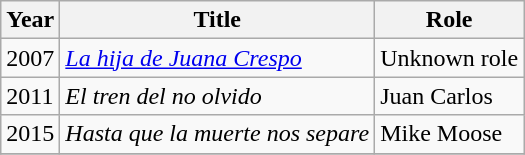<table class="wikitable sortable">
<tr>
<th>Year</th>
<th>Title</th>
<th>Role</th>
</tr>
<tr>
<td>2007</td>
<td><em><a href='#'>La hija de Juana Crespo</a></em></td>
<td>Unknown role</td>
</tr>
<tr>
<td>2011</td>
<td><em>El tren del no olvido</em></td>
<td>Juan Carlos</td>
</tr>
<tr>
<td>2015</td>
<td><em>Hasta que la muerte nos separe</em></td>
<td>Mike Moose</td>
</tr>
<tr>
</tr>
</table>
